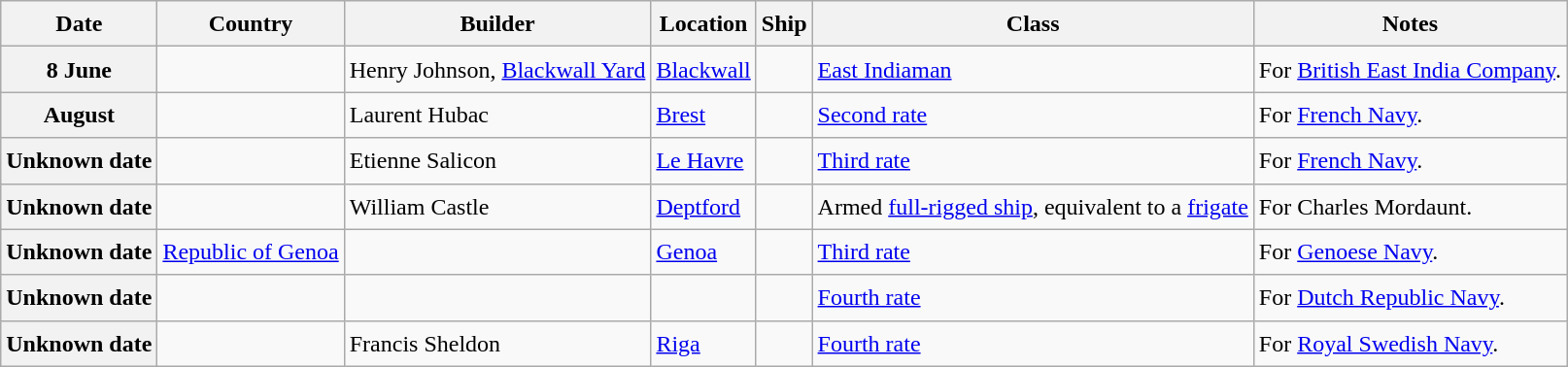<table class="wikitable sortable" style="font-size:1.00em; line-height:1.5em;">
<tr>
<th>Date</th>
<th>Country</th>
<th>Builder</th>
<th>Location</th>
<th>Ship</th>
<th>Class</th>
<th>Notes</th>
</tr>
<tr ---->
<th>8 June</th>
<td></td>
<td>Henry Johnson, <a href='#'>Blackwall Yard</a></td>
<td><a href='#'>Blackwall</a></td>
<td><strong></strong></td>
<td><a href='#'>East Indiaman</a></td>
<td>For <a href='#'>British East India Company</a>.</td>
</tr>
<tr ---->
<th>August</th>
<td></td>
<td>Laurent Hubac</td>
<td><a href='#'>Brest</a></td>
<td><strong></strong></td>
<td><a href='#'>Second rate</a></td>
<td>For <a href='#'>French Navy</a>.</td>
</tr>
<tr ---->
<th>Unknown date</th>
<td></td>
<td>Etienne Salicon</td>
<td><a href='#'>Le Havre</a></td>
<td><strong></strong></td>
<td><a href='#'>Third rate</a></td>
<td>For <a href='#'>French Navy</a>.</td>
</tr>
<tr ---->
<th>Unknown date</th>
<td></td>
<td>William Castle</td>
<td><a href='#'>Deptford</a></td>
<td><strong></strong></td>
<td>Armed <a href='#'>full-rigged ship</a>, equivalent to a <a href='#'>frigate</a></td>
<td>For Charles Mordaunt.</td>
</tr>
<tr ---->
<th>Unknown date</th>
<td> <a href='#'>Republic of Genoa</a></td>
<td></td>
<td><a href='#'>Genoa</a></td>
<td><strong></strong></td>
<td><a href='#'>Third rate</a></td>
<td>For <a href='#'>Genoese Navy</a>.</td>
</tr>
<tr ---->
<th>Unknown date</th>
<td></td>
<td></td>
<td></td>
<td><strong></strong></td>
<td><a href='#'>Fourth rate</a></td>
<td>For <a href='#'>Dutch Republic Navy</a>.</td>
</tr>
<tr ---->
<th>Unknown date</th>
<td></td>
<td>Francis Sheldon</td>
<td><a href='#'>Riga</a></td>
<td><strong></strong></td>
<td><a href='#'>Fourth rate</a></td>
<td>For <a href='#'>Royal Swedish Navy</a>.</td>
</tr>
</table>
